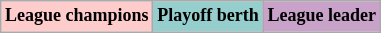<table class="wikitable"  style="text-align:center; font-size:75%;">
<tr>
<td style="background:#fcc;"><strong>League champions</strong><br></td>
<td style="background:#96cdcd;"><strong>Playoff berth</strong></td>
<td style="background:#c8a2c8;"><strong>League leader</strong></td>
</tr>
</table>
